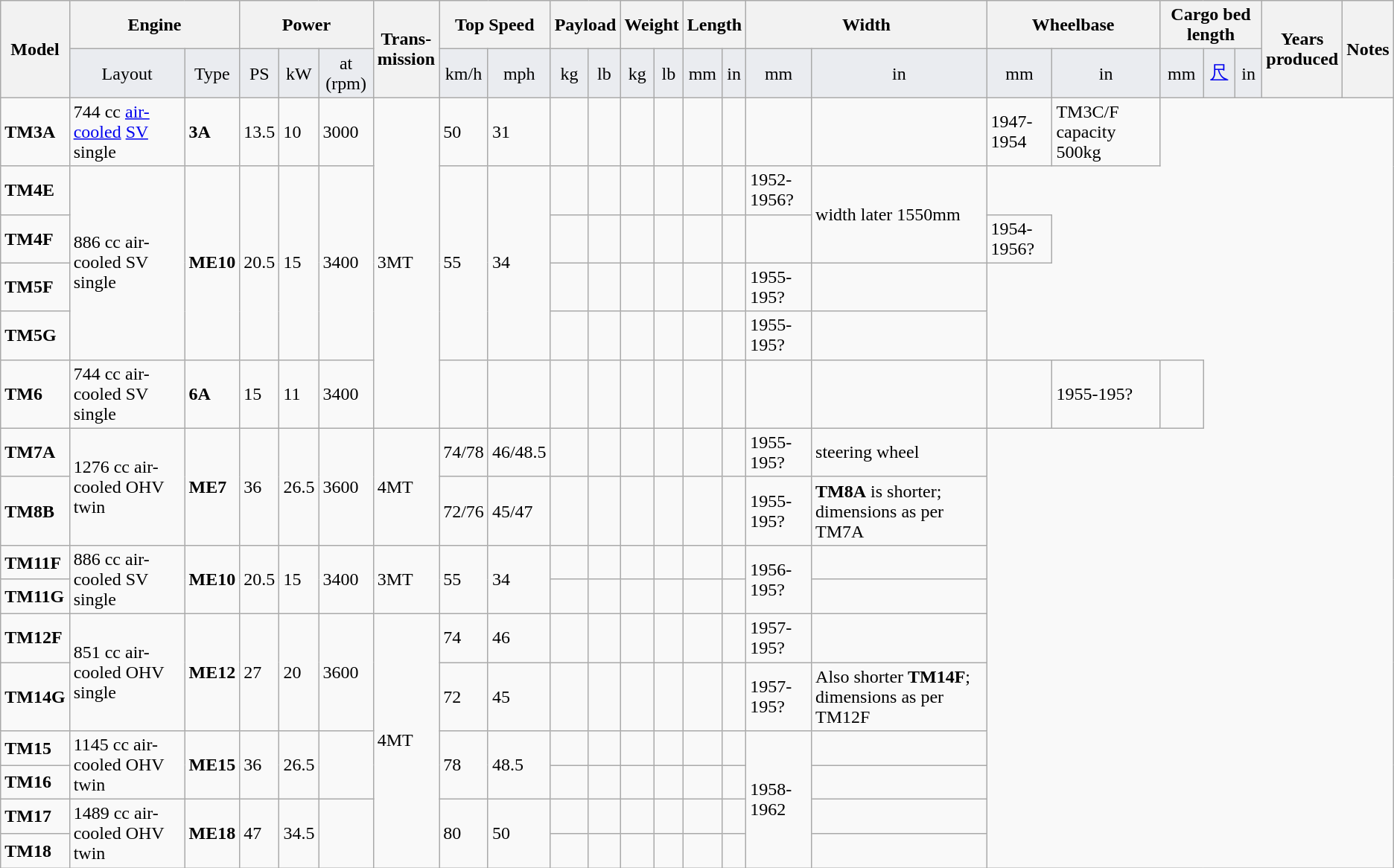<table class="wikitable" style="text-align:left">
<tr>
<th rowspan="2">Model</th>
<th colspan="2">Engine</th>
<th colspan="3">Power</th>
<th rowspan="2">Trans-<br>mission</th>
<th colspan="2">Top Speed</th>
<th colspan="2">Payload</th>
<th colspan="2">Weight</th>
<th colspan="2">Length</th>
<th colspan="2">Width</th>
<th colspan="2">Wheelbase</th>
<th colspan="3">Cargo bed length</th>
<th rowspan="2">Years<br>produced</th>
<th rowspan="2">Notes</th>
</tr>
<tr>
<td align="center" style="background:#EAECF0;">Layout</td>
<td align="center" style="background:#EAECF0;">Type</td>
<td align="center" style="background:#EAECF0;">PS</td>
<td align="center" style="background:#EAECF0;">kW</td>
<td align="center" style="background:#EAECF0;">at (rpm)</td>
<td align="center" style="background:#EAECF0;">km/h</td>
<td align="center" style="background:#EAECF0;">mph</td>
<td align="center" style="background:#EAECF0;">kg</td>
<td align="center" style="background:#EAECF0;">lb</td>
<td align="center" style="background:#EAECF0;">kg</td>
<td align="center" style="background:#EAECF0;">lb</td>
<td align="center" style="background:#EAECF0;">mm</td>
<td align="center" style="background:#EAECF0;">in</td>
<td align="center" style="background:#EAECF0;">mm</td>
<td align="center" style="background:#EAECF0;">in</td>
<td align="center" style="background:#EAECF0;">mm</td>
<td align="center" style="background:#EAECF0;">in</td>
<td align="center" style="background:#EAECF0;">mm</td>
<td align="center" style="background:#EAECF0;"><a href='#'>尺</a></td>
<td align="center" style="background:#EAECF0;">in</td>
</tr>
<tr>
<td><strong>TM3A</strong></td>
<td>744 cc <a href='#'>air-cooled</a> <a href='#'>SV</a> single</td>
<td><strong>3A</strong></td>
<td>13.5</td>
<td>10</td>
<td>3000</td>
<td rowspan="6">3MT</td>
<td>50</td>
<td>31</td>
<td></td>
<td></td>
<td></td>
<td></td>
<td></td>
<td></td>
<td></td>
<td></td>
<td>1947-1954</td>
<td>TM3C/F capacity 500kg</td>
</tr>
<tr>
<td><strong>TM4E</strong></td>
<td rowspan="4">886 cc air-cooled SV single</td>
<td rowspan="4"><strong>ME10</strong></td>
<td rowspan="4">20.5</td>
<td rowspan="4">15</td>
<td rowspan="4">3400</td>
<td rowspan="4">55</td>
<td rowspan="4">34</td>
<td></td>
<td></td>
<td></td>
<td></td>
<td></td>
<td></td>
<td>1952-1956?</td>
<td rowspan="2">width later 1550mm</td>
</tr>
<tr>
<td><strong>TM4F</strong></td>
<td></td>
<td></td>
<td></td>
<td></td>
<td></td>
<td></td>
<td></td>
<td>1954-1956?</td>
</tr>
<tr>
<td><strong>TM5F</strong></td>
<td></td>
<td></td>
<td></td>
<td></td>
<td></td>
<td></td>
<td>1955-195?</td>
<td></td>
</tr>
<tr>
<td><strong>TM5G</strong></td>
<td></td>
<td></td>
<td></td>
<td></td>
<td></td>
<td></td>
<td>1955-195?</td>
<td></td>
</tr>
<tr>
<td><strong>TM6</strong></td>
<td>744 cc air-cooled SV single</td>
<td><strong>6A</strong></td>
<td>15</td>
<td>11</td>
<td>3400</td>
<td></td>
<td></td>
<td></td>
<td></td>
<td></td>
<td></td>
<td></td>
<td></td>
<td></td>
<td></td>
<td></td>
<td>1955-195?</td>
<td></td>
</tr>
<tr>
<td><strong>TM7A</strong></td>
<td rowspan="2">1276 cc air-cooled OHV twin</td>
<td rowspan="2"><strong>ME7</strong></td>
<td rowspan="2">36</td>
<td rowspan="2">26.5</td>
<td rowspan="2">3600</td>
<td rowspan="2">4MT</td>
<td>74/78</td>
<td>46/48.5</td>
<td></td>
<td></td>
<td></td>
<td></td>
<td></td>
<td></td>
<td>1955-195?</td>
<td>steering wheel</td>
</tr>
<tr>
<td><strong>TM8B</strong></td>
<td>72/76</td>
<td>45/47</td>
<td></td>
<td></td>
<td></td>
<td></td>
<td></td>
<td></td>
<td>1955-195?</td>
<td><strong>TM8A</strong> is shorter; dimensions as per TM7A</td>
</tr>
<tr>
<td><strong>TM11F</strong></td>
<td rowspan="2">886 cc air-cooled SV single</td>
<td rowspan="2"><strong>ME10</strong></td>
<td rowspan="2">20.5</td>
<td rowspan="2">15</td>
<td rowspan="2">3400</td>
<td rowspan="2">3MT</td>
<td rowspan="2">55</td>
<td rowspan="2">34</td>
<td></td>
<td></td>
<td></td>
<td></td>
<td></td>
<td></td>
<td rowspan="2">1956-195?</td>
<td></td>
</tr>
<tr>
<td><strong>TM11G</strong></td>
<td></td>
<td></td>
<td></td>
<td></td>
<td></td>
<td></td>
<td></td>
</tr>
<tr>
<td><strong>TM12F</strong></td>
<td rowspan="2">851 cc air-cooled OHV single</td>
<td rowspan="2"><strong>ME12</strong></td>
<td rowspan="2">27</td>
<td rowspan="2">20</td>
<td rowspan="2">3600</td>
<td rowspan="6">4MT</td>
<td>74</td>
<td>46</td>
<td></td>
<td></td>
<td></td>
<td></td>
<td></td>
<td></td>
<td>1957-195?</td>
<td></td>
</tr>
<tr>
<td><strong>TM14G</strong></td>
<td>72</td>
<td>45</td>
<td></td>
<td></td>
<td></td>
<td></td>
<td></td>
<td></td>
<td>1957-195?</td>
<td>Also shorter <strong>TM14F</strong>; dimensions as per TM12F</td>
</tr>
<tr>
<td><strong>TM15</strong></td>
<td rowspan="2">1145 cc air-cooled OHV twin</td>
<td rowspan="2"><strong>ME15</strong></td>
<td rowspan="2">36</td>
<td rowspan="2">26.5</td>
<td rowspan="2"></td>
<td rowspan="2">78</td>
<td rowspan="2">48.5</td>
<td></td>
<td></td>
<td></td>
<td></td>
<td></td>
<td></td>
<td rowspan="4">1958-1962</td>
<td></td>
</tr>
<tr>
<td><strong>TM16</strong></td>
<td></td>
<td></td>
<td></td>
<td></td>
<td></td>
<td></td>
<td></td>
</tr>
<tr>
<td><strong>TM17</strong></td>
<td rowspan="2">1489 cc air-cooled OHV twin</td>
<td rowspan="2"><strong>ME18</strong></td>
<td rowspan="2">47</td>
<td rowspan="2">34.5</td>
<td rowspan="2"></td>
<td rowspan="2">80</td>
<td rowspan="2">50</td>
<td></td>
<td></td>
<td></td>
<td></td>
<td></td>
<td></td>
<td></td>
</tr>
<tr>
<td><strong>TM18</strong></td>
<td></td>
<td></td>
<td></td>
<td></td>
<td></td>
<td></td>
<td></td>
</tr>
</table>
